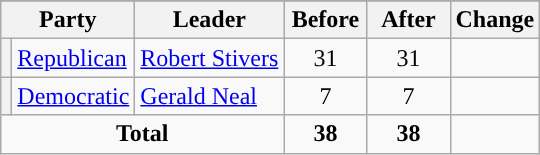<table class="wikitable" style="text-align:center;">
<tr>
</tr>
<tr>
<th colspan="2">Party</th>
<th>Leader</th>
<th style="width:3em">Before</th>
<th style="width:3em">After</th>
<th style="width:3em">Change</th>
</tr>
<tr>
<th style="background-color:"></th>
<td style="text-align:left;"><a href='#'>Republican</a></td>
<td style="text-align:left;"><a href='#'>Robert Stivers</a></td>
<td>31</td>
<td>31</td>
<td></td>
</tr>
<tr>
<th style="background-color:"></th>
<td style="text-align:left;"><a href='#'>Democratic</a></td>
<td style="text-align:left;"><a href='#'>Gerald Neal</a></td>
<td>7</td>
<td>7</td>
<td></td>
</tr>
<tr>
<td colspan="3"><strong>Total</strong></td>
<td><strong>38</strong></td>
<td><strong>38</strong></td>
<td></td>
</tr>
</table>
